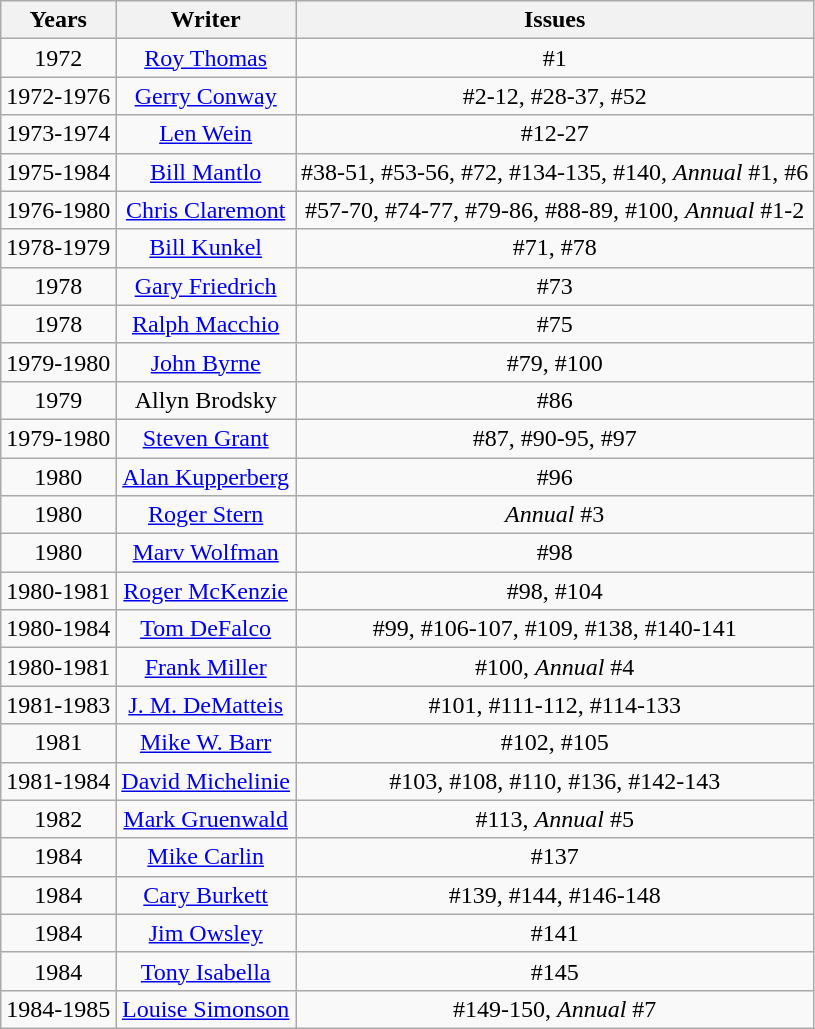<table class="wikitable">
<tr>
<th>Years</th>
<th>Writer</th>
<th>Issues</th>
</tr>
<tr>
<td align="center">1972</td>
<td align="center"><a href='#'>Roy Thomas</a></td>
<td align="center">#1</td>
</tr>
<tr>
<td align="center">1972-1976</td>
<td align="center"><a href='#'>Gerry Conway</a></td>
<td align="center">#2-12, #28-37, #52</td>
</tr>
<tr>
<td align="center">1973-1974</td>
<td align="center"><a href='#'>Len Wein</a></td>
<td align="center">#12-27</td>
</tr>
<tr>
<td align="center">1975-1984</td>
<td align="center"><a href='#'>Bill Mantlo</a></td>
<td align="center">#38-51, #53-56, #72, #134-135, #140, <em>Annual</em> #1, #6</td>
</tr>
<tr>
<td align="center">1976-1980</td>
<td align="center"><a href='#'>Chris Claremont</a></td>
<td align="center">#57-70, #74-77, #79-86, #88-89, #100, <em>Annual</em> #1-2</td>
</tr>
<tr>
<td align="center">1978-1979</td>
<td align="center"><a href='#'>Bill Kunkel</a></td>
<td align="center">#71, #78</td>
</tr>
<tr>
<td align="center">1978</td>
<td align="center"><a href='#'>Gary Friedrich</a></td>
<td align="center">#73</td>
</tr>
<tr>
<td align="center">1978</td>
<td align="center"><a href='#'>Ralph Macchio</a></td>
<td align="center">#75</td>
</tr>
<tr>
<td align="center">1979-1980</td>
<td align="center"><a href='#'>John Byrne</a></td>
<td align="center">#79, #100</td>
</tr>
<tr>
<td align="center">1979</td>
<td align="center">Allyn Brodsky</td>
<td align="center">#86</td>
</tr>
<tr>
<td align="center">1979-1980</td>
<td align="center"><a href='#'>Steven Grant</a></td>
<td align="center">#87, #90-95, #97</td>
</tr>
<tr>
<td align="center">1980</td>
<td align="center"><a href='#'>Alan Kupperberg</a></td>
<td align="center">#96</td>
</tr>
<tr>
<td align="center">1980</td>
<td align="center"><a href='#'>Roger Stern</a></td>
<td align="center"><em>Annual</em> #3</td>
</tr>
<tr>
<td align="center">1980</td>
<td align="center"><a href='#'>Marv Wolfman</a></td>
<td align="center">#98</td>
</tr>
<tr>
<td align="center">1980-1981</td>
<td align="center"><a href='#'>Roger McKenzie</a></td>
<td align="center">#98, #104</td>
</tr>
<tr>
<td align="center">1980-1984</td>
<td align="center"><a href='#'>Tom DeFalco</a></td>
<td align="center">#99, #106-107, #109, #138, #140-141</td>
</tr>
<tr>
<td align="center">1980-1981</td>
<td align="center"><a href='#'>Frank Miller</a></td>
<td align="center">#100, <em>Annual</em> #4</td>
</tr>
<tr>
<td align="center">1981-1983</td>
<td align="center"><a href='#'>J. M. DeMatteis</a></td>
<td align="center">#101, #111-112, #114-133</td>
</tr>
<tr>
<td align="center">1981</td>
<td align="center"><a href='#'>Mike W. Barr</a></td>
<td align="center">#102, #105</td>
</tr>
<tr>
<td align="center">1981-1984</td>
<td align="center"><a href='#'>David Michelinie</a></td>
<td align="center">#103, #108, #110, #136, #142-143</td>
</tr>
<tr>
<td align="center">1982</td>
<td align="center"><a href='#'>Mark Gruenwald</a></td>
<td align="center">#113, <em>Annual</em> #5</td>
</tr>
<tr>
<td align="center">1984</td>
<td align="center"><a href='#'>Mike Carlin</a></td>
<td align="center">#137</td>
</tr>
<tr>
<td align="center">1984</td>
<td align="center"><a href='#'>Cary Burkett</a></td>
<td align="center">#139, #144, #146-148</td>
</tr>
<tr>
<td align="center">1984</td>
<td align="center"><a href='#'>Jim Owsley</a></td>
<td align="center">#141</td>
</tr>
<tr>
<td align="center">1984</td>
<td align="center"><a href='#'>Tony Isabella</a></td>
<td align="center">#145</td>
</tr>
<tr>
<td align="center">1984-1985</td>
<td align="center"><a href='#'>Louise Simonson</a></td>
<td align="center">#149-150, <em>Annual</em> #7</td>
</tr>
</table>
